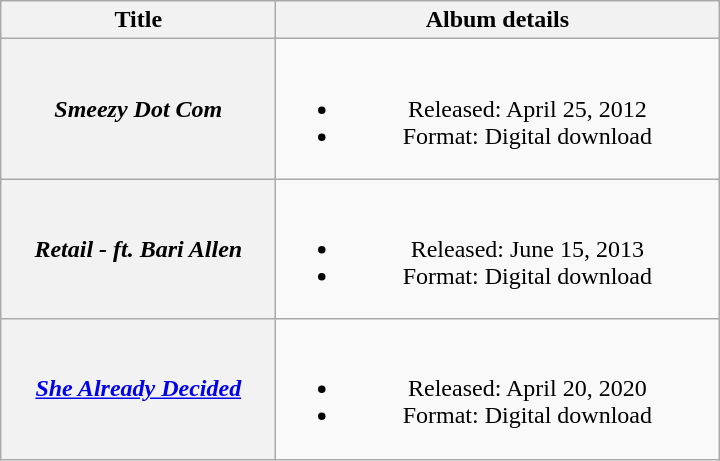<table class="wikitable plainrowheaders" style="text-align:center;">
<tr>
<th scope="col" style="width:11em;">Title</th>
<th scope="col" style="width:18em;">Album details</th>
</tr>
<tr>
<th scope="row"><em>Smeezy Dot Com</em></th>
<td><br><ul><li>Released: April 25, 2012</li><li>Format: Digital download</li></ul></td>
</tr>
<tr>
<th scope="row"><em>Retail - ft. Bari Allen</em></th>
<td><br><ul><li>Released: June 15, 2013</li><li>Format: Digital download</li></ul></td>
</tr>
<tr>
<th scope="row"><em><a href='#'>She Already Decided</a></em></th>
<td><br><ul><li>Released: April 20, 2020</li><li>Format: Digital download</li></ul></td>
</tr>
</table>
